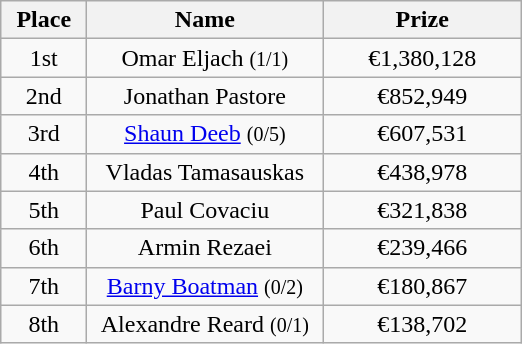<table class="wikitable">
<tr>
<th width="50">Place</th>
<th width="150">Name</th>
<th width="125">Prize</th>
</tr>
<tr>
<td align = "center">1st</td>
<td align = "center"> Omar Eljach <small>(1/1)</small></td>
<td align = "center">€1,380,128</td>
</tr>
<tr>
<td align = "center">2nd</td>
<td align = "center"> Jonathan Pastore</td>
<td align = "center">€852,949</td>
</tr>
<tr>
<td align = "center">3rd</td>
<td align = "center"> <a href='#'>Shaun Deeb</a> <small>(0/5)</small></td>
<td align = "center">€607,531</td>
</tr>
<tr>
<td align = "center">4th</td>
<td align = "center"> Vladas Tamasauskas</td>
<td align = "center">€438,978</td>
</tr>
<tr>
<td align = "center">5th</td>
<td align = "center"> Paul Covaciu</td>
<td align = "center">€321,838</td>
</tr>
<tr>
<td align = "center">6th</td>
<td align = "center"> Armin Rezaei</td>
<td align = "center">€239,466</td>
</tr>
<tr>
<td align = "center">7th</td>
<td align = "center"> <a href='#'>Barny Boatman</a> <small>(0/2)</small></td>
<td align = "center">€180,867</td>
</tr>
<tr>
<td align = "center">8th</td>
<td align = "center"> Alexandre Reard <small>(0/1)</small></td>
<td align = "center">€138,702</td>
</tr>
</table>
